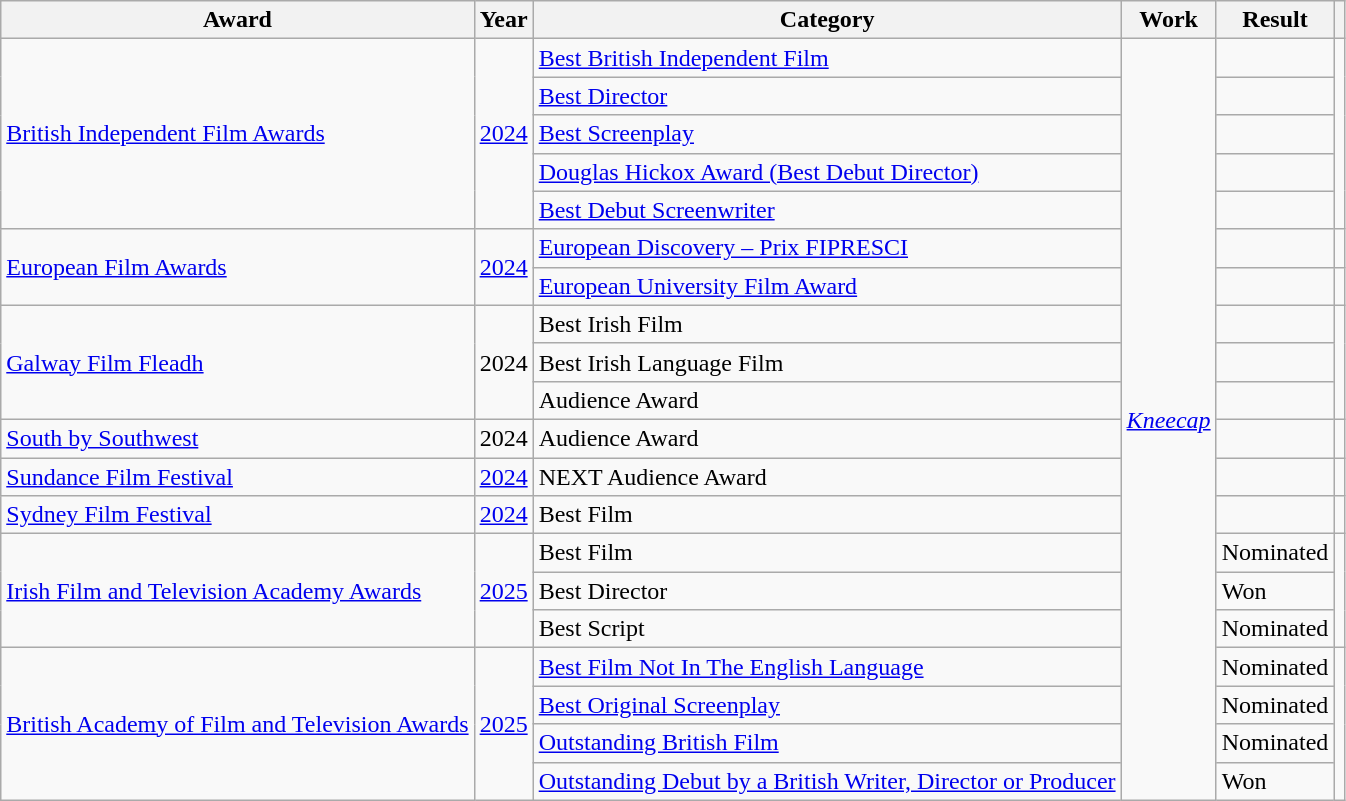<table class="wikitable sortable">
<tr>
<th>Award</th>
<th>Year</th>
<th>Category</th>
<th>Work</th>
<th>Result</th>
<th class="unsortable"></th>
</tr>
<tr>
<td rowspan="5"><a href='#'>British Independent Film Awards</a></td>
<td rowspan="5"><a href='#'>2024</a></td>
<td><a href='#'>Best British Independent Film</a></td>
<td rowspan="20"><em><a href='#'>Kneecap</a></em></td>
<td></td>
<td rowspan="5"></td>
</tr>
<tr>
<td><a href='#'>Best Director</a></td>
<td></td>
</tr>
<tr>
<td><a href='#'>Best Screenplay</a></td>
<td></td>
</tr>
<tr>
<td><a href='#'>Douglas Hickox Award (Best Debut Director)</a></td>
<td></td>
</tr>
<tr>
<td><a href='#'>Best Debut Screenwriter</a></td>
<td></td>
</tr>
<tr>
<td rowspan="2"><a href='#'>European Film Awards</a></td>
<td rowspan="2"><a href='#'>2024</a></td>
<td><a href='#'>European Discovery – Prix FIPRESCI</a></td>
<td></td>
<td></td>
</tr>
<tr>
<td><a href='#'>European University Film Award</a></td>
<td></td>
<td></td>
</tr>
<tr>
<td rowspan="3"><a href='#'>Galway Film Fleadh</a></td>
<td rowspan="3">2024</td>
<td>Best Irish Film</td>
<td></td>
<td rowspan="3"></td>
</tr>
<tr>
<td>Best Irish Language Film</td>
<td></td>
</tr>
<tr>
<td>Audience Award</td>
<td></td>
</tr>
<tr>
<td><a href='#'>South by Southwest</a></td>
<td>2024</td>
<td>Audience Award</td>
<td></td>
<td></td>
</tr>
<tr>
<td><a href='#'>Sundance Film Festival</a></td>
<td><a href='#'>2024</a></td>
<td>NEXT Audience Award</td>
<td></td>
<td></td>
</tr>
<tr>
<td><a href='#'>Sydney Film Festival</a></td>
<td><a href='#'>2024</a></td>
<td>Best Film</td>
<td></td>
<td></td>
</tr>
<tr>
<td rowspan="3"><a href='#'>Irish Film and Television Academy Awards</a></td>
<td rowspan="3"><a href='#'>2025</a></td>
<td>Best Film</td>
<td>Nominated</td>
<td rowspan="3"></td>
</tr>
<tr>
<td>Best Director</td>
<td>Won</td>
</tr>
<tr>
<td>Best Script</td>
<td>Nominated</td>
</tr>
<tr>
<td rowspan="4"><a href='#'>British Academy of Film and Television Awards</a></td>
<td rowspan="4"><a href='#'>2025</a></td>
<td><a href='#'>Best Film Not In The English Language</a></td>
<td>Nominated</td>
<td rowspan="4"></td>
</tr>
<tr>
<td><a href='#'>Best Original Screenplay</a></td>
<td>Nominated</td>
</tr>
<tr>
<td><a href='#'>Outstanding British Film</a></td>
<td>Nominated</td>
</tr>
<tr>
<td><a href='#'>Outstanding Debut by a British Writer, Director or Producer</a></td>
<td>Won</td>
</tr>
</table>
